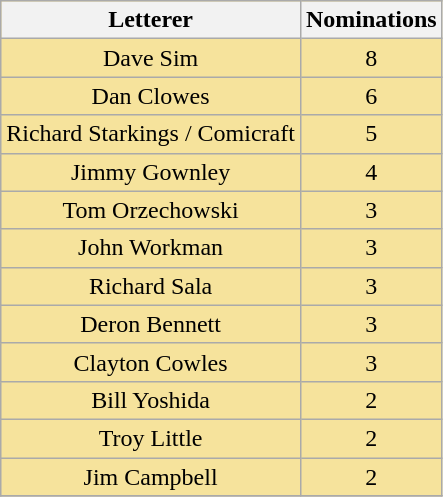<table class="wikitable" rowspan=2 style="text-align: center; background: #f6e39c">
<tr>
<th scope="col" align="center">Letterer</th>
<th scope="col" width="55">Nominations</th>
</tr>
<tr>
<td>Dave Sim</td>
<td>8</td>
</tr>
<tr>
<td>Dan Clowes</td>
<td>6</td>
</tr>
<tr>
<td>Richard Starkings / Comicraft</td>
<td>5</td>
</tr>
<tr>
<td>Jimmy Gownley</td>
<td>4</td>
</tr>
<tr>
<td>Tom Orzechowski</td>
<td>3</td>
</tr>
<tr>
<td>John Workman</td>
<td>3</td>
</tr>
<tr>
<td>Richard Sala</td>
<td>3</td>
</tr>
<tr>
<td>Deron Bennett</td>
<td>3</td>
</tr>
<tr>
<td>Clayton Cowles</td>
<td>3</td>
</tr>
<tr>
<td>Bill Yoshida</td>
<td>2</td>
</tr>
<tr>
<td>Troy Little</td>
<td>2</td>
</tr>
<tr>
<td>Jim Campbell</td>
<td>2</td>
</tr>
<tr>
</tr>
</table>
